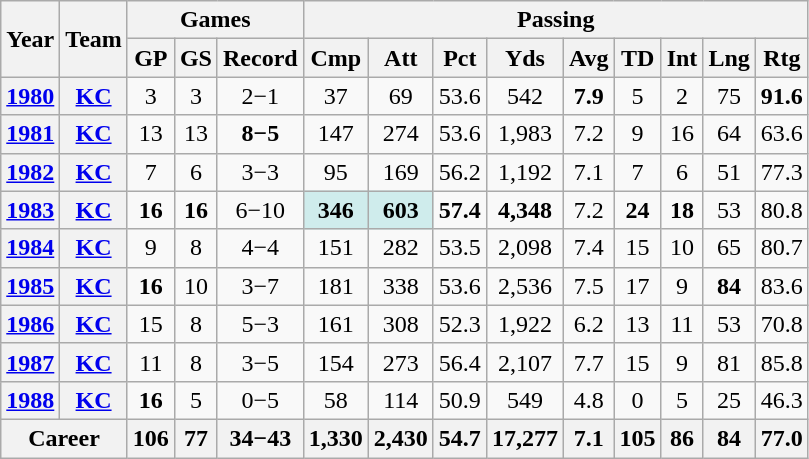<table class="wikitable" style="text-align:center">
<tr>
<th rowspan="2">Year</th>
<th rowspan="2">Team</th>
<th colspan="3">Games</th>
<th colspan="9">Passing</th>
</tr>
<tr>
<th>GP</th>
<th>GS</th>
<th>Record</th>
<th>Cmp</th>
<th>Att</th>
<th>Pct</th>
<th>Yds</th>
<th>Avg</th>
<th>TD</th>
<th>Int</th>
<th>Lng</th>
<th>Rtg</th>
</tr>
<tr>
<th><a href='#'>1980</a></th>
<th><a href='#'>KC</a></th>
<td>3</td>
<td>3</td>
<td>2−1</td>
<td>37</td>
<td>69</td>
<td>53.6</td>
<td>542</td>
<td><strong>7.9</strong></td>
<td>5</td>
<td>2</td>
<td>75</td>
<td><strong>91.6</strong></td>
</tr>
<tr>
<th><a href='#'>1981</a></th>
<th><a href='#'>KC</a></th>
<td>13</td>
<td>13</td>
<td><strong>8−5</strong></td>
<td>147</td>
<td>274</td>
<td>53.6</td>
<td>1,983</td>
<td>7.2</td>
<td>9</td>
<td>16</td>
<td>64</td>
<td>63.6</td>
</tr>
<tr>
<th><a href='#'>1982</a></th>
<th><a href='#'>KC</a></th>
<td>7</td>
<td>6</td>
<td>3−3</td>
<td>95</td>
<td>169</td>
<td>56.2</td>
<td>1,192</td>
<td>7.1</td>
<td>7</td>
<td>6</td>
<td>51</td>
<td>77.3</td>
</tr>
<tr>
<th><a href='#'>1983</a></th>
<th><a href='#'>KC</a></th>
<td><strong>16</strong></td>
<td><strong>16</strong></td>
<td>6−10</td>
<td style="background:#cfecec;"><strong>346</strong></td>
<td style="background:#cfecec;"><strong>603</strong></td>
<td><strong>57.4</strong></td>
<td><strong>4,348</strong></td>
<td>7.2</td>
<td><strong>24</strong></td>
<td><strong>18</strong></td>
<td>53</td>
<td>80.8</td>
</tr>
<tr>
<th><a href='#'>1984</a></th>
<th><a href='#'>KC</a></th>
<td>9</td>
<td>8</td>
<td>4−4</td>
<td>151</td>
<td>282</td>
<td>53.5</td>
<td>2,098</td>
<td>7.4</td>
<td>15</td>
<td>10</td>
<td>65</td>
<td>80.7</td>
</tr>
<tr>
<th><a href='#'>1985</a></th>
<th><a href='#'>KC</a></th>
<td><strong>16</strong></td>
<td>10</td>
<td>3−7</td>
<td>181</td>
<td>338</td>
<td>53.6</td>
<td>2,536</td>
<td>7.5</td>
<td>17</td>
<td>9</td>
<td><strong>84</strong></td>
<td>83.6</td>
</tr>
<tr>
<th><a href='#'>1986</a></th>
<th><a href='#'>KC</a></th>
<td>15</td>
<td>8</td>
<td>5−3</td>
<td>161</td>
<td>308</td>
<td>52.3</td>
<td>1,922</td>
<td>6.2</td>
<td>13</td>
<td>11</td>
<td>53</td>
<td>70.8</td>
</tr>
<tr>
<th><a href='#'>1987</a></th>
<th><a href='#'>KC</a></th>
<td>11</td>
<td>8</td>
<td>3−5</td>
<td>154</td>
<td>273</td>
<td>56.4</td>
<td>2,107</td>
<td>7.7</td>
<td>15</td>
<td>9</td>
<td>81</td>
<td>85.8</td>
</tr>
<tr>
<th><a href='#'>1988</a></th>
<th><a href='#'>KC</a></th>
<td><strong>16</strong></td>
<td>5</td>
<td>0−5</td>
<td>58</td>
<td>114</td>
<td>50.9</td>
<td>549</td>
<td>4.8</td>
<td>0</td>
<td>5</td>
<td>25</td>
<td>46.3</td>
</tr>
<tr>
<th colspan="2">Career</th>
<th>106</th>
<th>77</th>
<th>34−43</th>
<th>1,330</th>
<th>2,430</th>
<th>54.7</th>
<th>17,277</th>
<th>7.1</th>
<th>105</th>
<th>86</th>
<th>84</th>
<th>77.0</th>
</tr>
</table>
